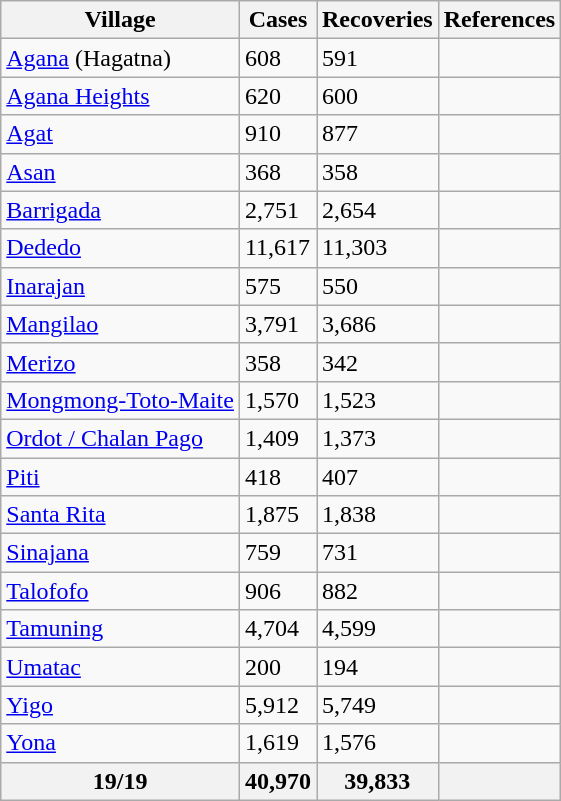<table class="wikitable sortable">
<tr>
<th>Village</th>
<th>Cases</th>
<th>Recoveries</th>
<th>References</th>
</tr>
<tr>
<td><a href='#'>Agana</a> (Hagatna)</td>
<td>608</td>
<td>591</td>
<td></td>
</tr>
<tr>
<td><a href='#'>Agana Heights</a></td>
<td>620</td>
<td>600</td>
<td></td>
</tr>
<tr>
<td><a href='#'>Agat</a></td>
<td>910</td>
<td>877</td>
<td></td>
</tr>
<tr>
<td><a href='#'>Asan</a></td>
<td>368</td>
<td>358</td>
<td></td>
</tr>
<tr>
<td><a href='#'>Barrigada</a></td>
<td>2,751</td>
<td>2,654</td>
<td></td>
</tr>
<tr>
<td><a href='#'>Dededo</a></td>
<td>11,617</td>
<td>11,303</td>
<td></td>
</tr>
<tr>
<td><a href='#'>Inarajan</a></td>
<td>575</td>
<td>550</td>
<td></td>
</tr>
<tr>
<td><a href='#'>Mangilao</a></td>
<td>3,791</td>
<td>3,686</td>
<td></td>
</tr>
<tr>
<td><a href='#'>Merizo</a></td>
<td>358</td>
<td>342</td>
<td></td>
</tr>
<tr>
<td><a href='#'>Mongmong-Toto-Maite</a></td>
<td>1,570</td>
<td>1,523</td>
<td></td>
</tr>
<tr>
<td><a href='#'>Ordot / Chalan Pago</a></td>
<td>1,409</td>
<td>1,373</td>
<td></td>
</tr>
<tr>
<td><a href='#'>Piti</a></td>
<td>418</td>
<td>407</td>
<td></td>
</tr>
<tr>
<td><a href='#'>Santa Rita</a></td>
<td>1,875</td>
<td>1,838</td>
<td></td>
</tr>
<tr>
<td><a href='#'>Sinajana</a></td>
<td>759</td>
<td>731</td>
<td></td>
</tr>
<tr>
<td><a href='#'>Talofofo</a></td>
<td>906</td>
<td>882</td>
<td></td>
</tr>
<tr>
<td><a href='#'>Tamuning</a></td>
<td>4,704</td>
<td>4,599</td>
<td></td>
</tr>
<tr>
<td><a href='#'>Umatac</a></td>
<td>200</td>
<td>194</td>
<td></td>
</tr>
<tr>
<td><a href='#'>Yigo</a></td>
<td>5,912</td>
<td>5,749</td>
<td></td>
</tr>
<tr>
<td><a href='#'>Yona</a></td>
<td>1,619</td>
<td>1,576</td>
<td></td>
</tr>
<tr>
<th>19/19</th>
<th>40,970</th>
<th>39,833</th>
<th></th>
</tr>
</table>
